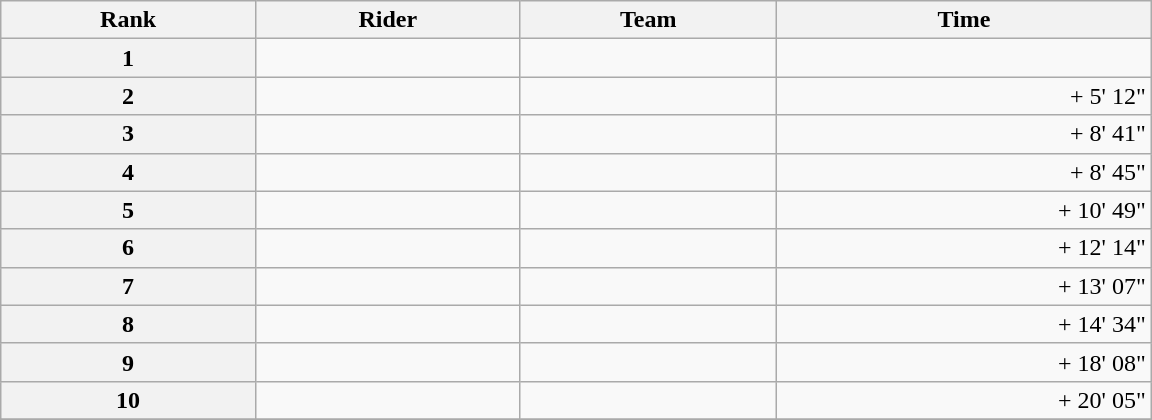<table class="wikitable" style="width:48em;margin-bottom:0;">
<tr>
<th scope="col">Rank</th>
<th scope="col">Rider</th>
<th scope="col">Team</th>
<th scope="col">Time</th>
</tr>
<tr>
<th scope=“row”>1</th>
<td>  </td>
<td></td>
<td align="right"></td>
</tr>
<tr>
<th scope=“row”>2</th>
<td></td>
<td></td>
<td align="right">+ 5' 12"</td>
</tr>
<tr>
<th scope=“row”>3</th>
<td></td>
<td></td>
<td align="right">+ 8' 41"</td>
</tr>
<tr>
<th scope=“row”>4</th>
<td></td>
<td></td>
<td align="right">+ 8' 45"</td>
</tr>
<tr>
<th scope=“row”>5</th>
<td></td>
<td></td>
<td align="right">+ 10' 49"</td>
</tr>
<tr>
<th scope=“row”>6</th>
<td></td>
<td></td>
<td align="right">+ 12' 14"</td>
</tr>
<tr>
<th scope=“row”>7</th>
<td> </td>
<td></td>
<td align="right">+ 13' 07"</td>
</tr>
<tr>
<th scope=“row”>8</th>
<td></td>
<td></td>
<td align="right">+ 14' 34"</td>
</tr>
<tr>
<th scope=“row”>9</th>
<td></td>
<td></td>
<td align="right">+ 18' 08"</td>
</tr>
<tr>
<th scope=“row”>10</th>
<td></td>
<td></td>
<td align="right">+ 20' 05"</td>
</tr>
<tr>
</tr>
</table>
